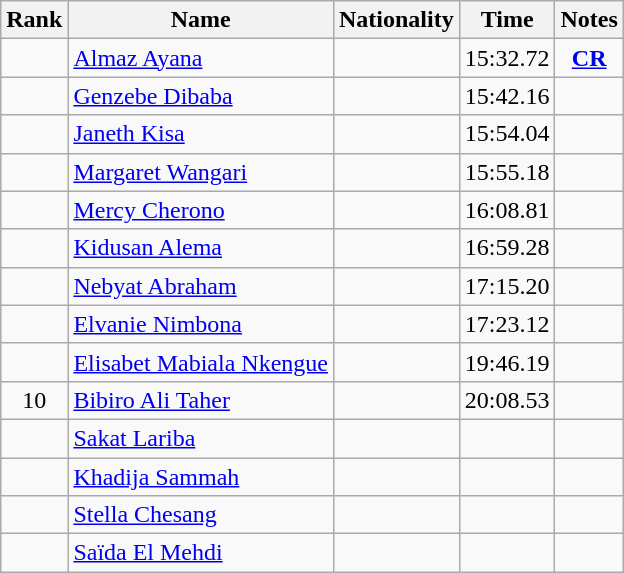<table class="wikitable sortable" style="text-align:center">
<tr>
<th>Rank</th>
<th>Name</th>
<th>Nationality</th>
<th>Time</th>
<th>Notes</th>
</tr>
<tr>
<td></td>
<td align=left><a href='#'>Almaz Ayana</a></td>
<td align=left></td>
<td>15:32.72</td>
<td><strong><a href='#'>CR</a></strong></td>
</tr>
<tr>
<td></td>
<td align=left><a href='#'>Genzebe Dibaba</a></td>
<td align=left></td>
<td>15:42.16</td>
<td></td>
</tr>
<tr>
<td></td>
<td align=left><a href='#'>Janeth Kisa</a></td>
<td align=left></td>
<td>15:54.04</td>
<td></td>
</tr>
<tr>
<td></td>
<td align=left><a href='#'>Margaret Wangari</a></td>
<td align=left></td>
<td>15:55.18</td>
<td></td>
</tr>
<tr>
<td></td>
<td align=left><a href='#'>Mercy Cherono</a></td>
<td align=left></td>
<td>16:08.81</td>
<td></td>
</tr>
<tr>
<td></td>
<td align=left><a href='#'>Kidusan Alema</a></td>
<td align=left></td>
<td>16:59.28</td>
<td></td>
</tr>
<tr>
<td></td>
<td align=left><a href='#'>Nebyat Abraham</a></td>
<td align=left></td>
<td>17:15.20</td>
<td></td>
</tr>
<tr>
<td></td>
<td align=left><a href='#'>Elvanie Nimbona</a></td>
<td align=left></td>
<td>17:23.12</td>
<td></td>
</tr>
<tr>
<td></td>
<td align=left><a href='#'>Elisabet Mabiala Nkengue</a></td>
<td align=left></td>
<td>19:46.19</td>
<td></td>
</tr>
<tr>
<td>10</td>
<td align=left><a href='#'>Bibiro Ali Taher</a></td>
<td align=left></td>
<td>20:08.53</td>
<td></td>
</tr>
<tr>
<td></td>
<td align=left><a href='#'>Sakat Lariba</a></td>
<td align=left></td>
<td></td>
<td></td>
</tr>
<tr>
<td></td>
<td align=left><a href='#'>Khadija Sammah</a></td>
<td align=left></td>
<td></td>
<td></td>
</tr>
<tr>
<td></td>
<td align=left><a href='#'>Stella Chesang</a></td>
<td align=left></td>
<td></td>
<td></td>
</tr>
<tr>
<td></td>
<td align=left><a href='#'>Saïda El Mehdi</a></td>
<td align=left></td>
<td></td>
<td></td>
</tr>
</table>
